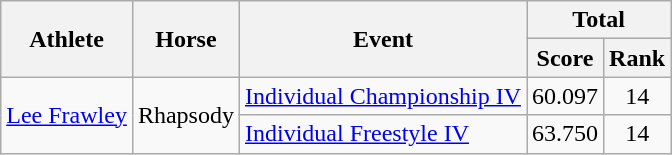<table class=wikitable>
<tr>
<th rowspan="2">Athlete</th>
<th rowspan="2">Horse</th>
<th rowspan="2">Event</th>
<th colspan="2">Total</th>
</tr>
<tr>
<th>Score</th>
<th>Rank</th>
</tr>
<tr align=center>
<td align=left rowspan=2><a href='#'>Lee Frawley</a></td>
<td align=left rowspan=2>Rhapsody</td>
<td align=left><a href='#'>Individual Championship IV</a></td>
<td>60.097</td>
<td>14</td>
</tr>
<tr align=center>
<td align=left><a href='#'>Individual Freestyle IV</a></td>
<td>63.750</td>
<td>14</td>
</tr>
</table>
